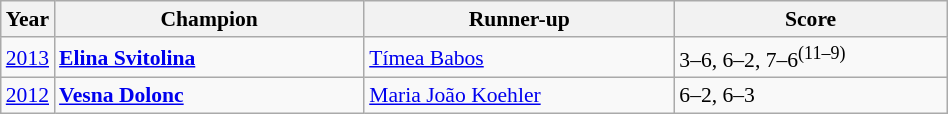<table class="wikitable" style="font-size:90%">
<tr>
<th>Year</th>
<th width="200">Champion</th>
<th width="200">Runner-up</th>
<th width="175">Score</th>
</tr>
<tr>
<td><a href='#'>2013</a></td>
<td> <strong><a href='#'>Elina Svitolina</a></strong></td>
<td> <a href='#'>Tímea Babos</a></td>
<td>3–6, 6–2, 7–6<sup>(11–9)</sup></td>
</tr>
<tr>
<td><a href='#'>2012</a></td>
<td> <strong><a href='#'>Vesna Dolonc</a></strong></td>
<td> <a href='#'>Maria João Koehler</a></td>
<td>6–2, 6–3</td>
</tr>
</table>
